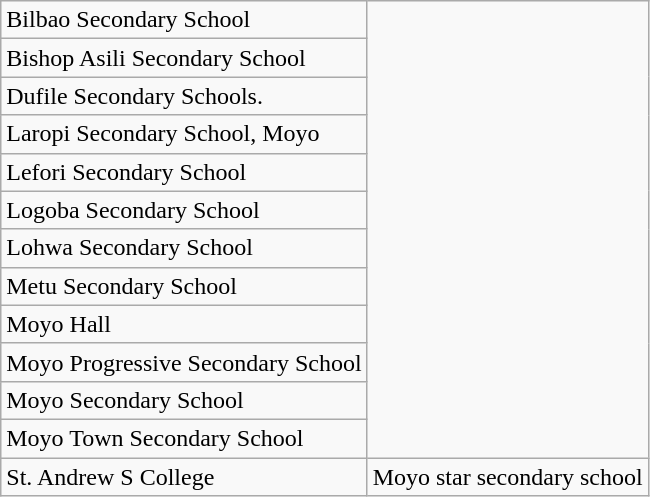<table class="wikitable">
<tr>
<td>Bilbao Secondary School</td>
</tr>
<tr>
<td>Bishop Asili Secondary School</td>
</tr>
<tr>
<td>Dufile Secondary Schools.</td>
</tr>
<tr>
<td>Laropi Secondary School, Moyo</td>
</tr>
<tr>
<td>Lefori Secondary School</td>
</tr>
<tr>
<td>Logoba Secondary School</td>
</tr>
<tr>
<td>Lohwa Secondary School</td>
</tr>
<tr>
<td>Metu Secondary School</td>
</tr>
<tr>
<td>Moyo Hall</td>
</tr>
<tr>
<td>Moyo Progressive Secondary School</td>
</tr>
<tr>
<td>Moyo Secondary School</td>
</tr>
<tr>
<td>Moyo Town Secondary School</td>
</tr>
<tr>
<td>St. Andrew S College</td>
<td>Moyo star secondary school</td>
</tr>
</table>
